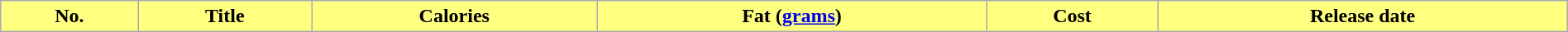<table class="wikitable plainrowheaders" style="width:100%; margin:auto; background:#FFFFFF;">
<tr>
<th style="background-color: #FFFF80;">No.</th>
<th style="background-color: #FFFF80;">Title</th>
<th style="background-color: #FFFF80;">Calories</th>
<th style="background-color: #FFFF80;">Fat (<a href='#'>grams</a>)</th>
<th style="background-color: #FFFF80;">Cost</th>
<th style="background-color: #FFFF80;">Release date<br>



</th>
</tr>
</table>
